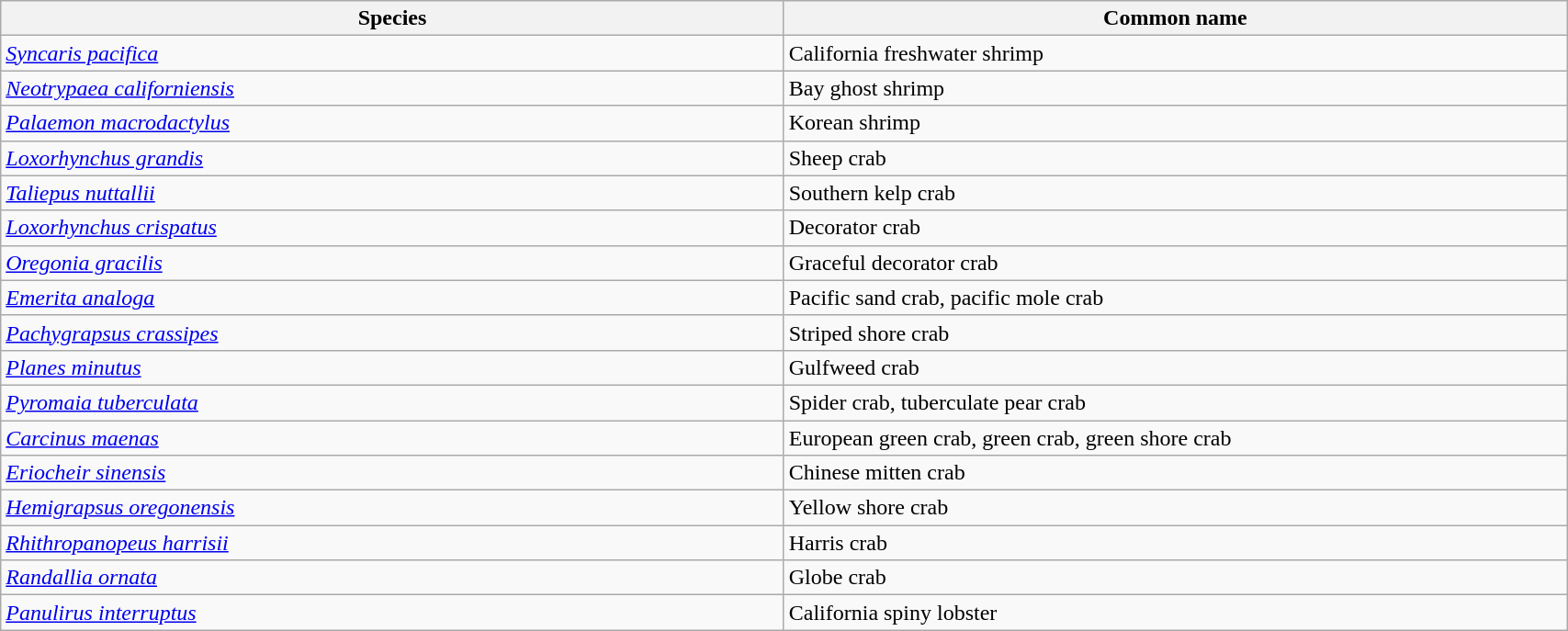<table width=90% class="wikitable">
<tr>
<th width=25%>Species</th>
<th width=25%>Common name</th>
</tr>
<tr>
<td><em><a href='#'>Syncaris pacifica</a></em></td>
<td>California freshwater shrimp</td>
</tr>
<tr>
<td><em><a href='#'>Neotrypaea californiensis</a></em></td>
<td>Bay ghost shrimp</td>
</tr>
<tr>
<td><em><a href='#'>Palaemon macrodactylus</a></em></td>
<td>Korean shrimp</td>
</tr>
<tr>
<td><em><a href='#'>Loxorhynchus grandis</a></em></td>
<td>Sheep crab</td>
</tr>
<tr>
<td><em><a href='#'>Taliepus nuttallii</a></em></td>
<td>Southern kelp crab</td>
</tr>
<tr>
<td><em><a href='#'>Loxorhynchus crispatus</a></em></td>
<td>Decorator crab</td>
</tr>
<tr>
<td><em><a href='#'>Oregonia gracilis</a></em></td>
<td>Graceful decorator crab</td>
</tr>
<tr>
<td><em><a href='#'>Emerita analoga</a></em></td>
<td>Pacific sand crab, pacific mole crab</td>
</tr>
<tr>
<td><em><a href='#'>Pachygrapsus crassipes</a></em></td>
<td>Striped shore crab</td>
</tr>
<tr>
<td><em><a href='#'>Planes minutus</a></em></td>
<td>Gulfweed crab</td>
</tr>
<tr>
<td><em><a href='#'>Pyromaia tuberculata</a></em></td>
<td>Spider crab, tuberculate pear crab</td>
</tr>
<tr>
<td><em><a href='#'>Carcinus maenas</a></em></td>
<td>European green crab, green crab, green shore crab</td>
</tr>
<tr>
<td><em><a href='#'>Eriocheir sinensis</a></em></td>
<td>Chinese mitten crab</td>
</tr>
<tr>
<td><em><a href='#'>Hemigrapsus oregonensis</a></em></td>
<td>Yellow shore crab</td>
</tr>
<tr>
<td><em><a href='#'>Rhithropanopeus harrisii</a></em></td>
<td>Harris crab</td>
</tr>
<tr>
<td><em><a href='#'>Randallia ornata</a></em></td>
<td>Globe crab</td>
</tr>
<tr>
<td><em><a href='#'>Panulirus interruptus</a></em></td>
<td>California spiny lobster</td>
</tr>
</table>
